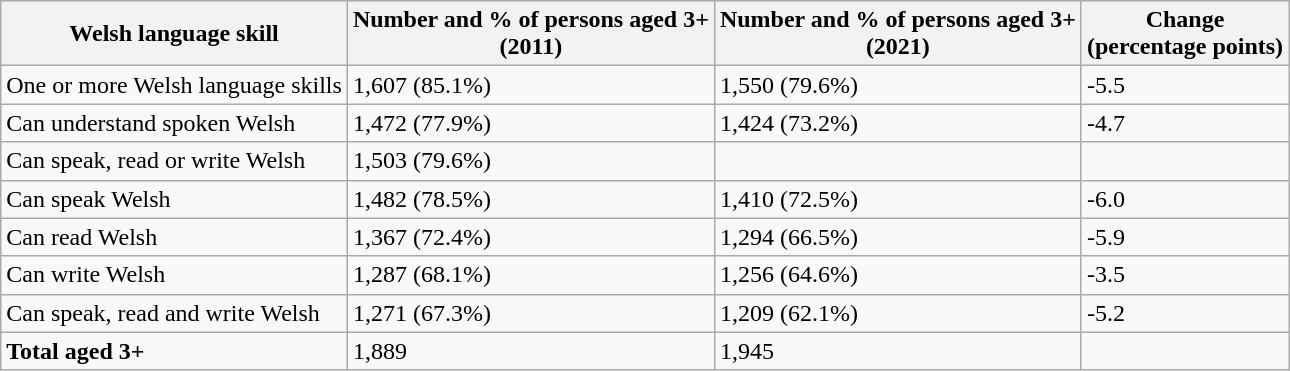<table class="wikitable">
<tr>
<th>Welsh language skill</th>
<th>Number and % of persons aged 3+<br>(2011)</th>
<th>Number and % of persons aged 3+<br>(2021)</th>
<th>Change<br>(percentage points)</th>
</tr>
<tr>
<td>One or more Welsh language skills</td>
<td>1,607 (85.1%)</td>
<td>1,550 (79.6%)</td>
<td>-5.5</td>
</tr>
<tr>
<td>Can understand spoken Welsh</td>
<td>1,472 (77.9%)</td>
<td>1,424 (73.2%)</td>
<td>-4.7</td>
</tr>
<tr>
<td>Can speak, read or write Welsh</td>
<td>1,503 (79.6%)</td>
<td></td>
<td></td>
</tr>
<tr>
<td>Can speak Welsh</td>
<td>1,482 (78.5%)</td>
<td>1,410 (72.5%)</td>
<td>-6.0</td>
</tr>
<tr>
<td>Can read Welsh</td>
<td>1,367 (72.4%)</td>
<td>1,294 (66.5%)</td>
<td>-5.9</td>
</tr>
<tr>
<td>Can write Welsh</td>
<td>1,287 (68.1%)</td>
<td>1,256 (64.6%)</td>
<td>-3.5</td>
</tr>
<tr>
<td>Can speak, read and write Welsh</td>
<td>1,271 (67.3%)</td>
<td>1,209 (62.1%)</td>
<td>-5.2</td>
</tr>
<tr>
<td><strong>Total aged 3+</strong></td>
<td>1,889</td>
<td>1,945</td>
<td></td>
</tr>
</table>
